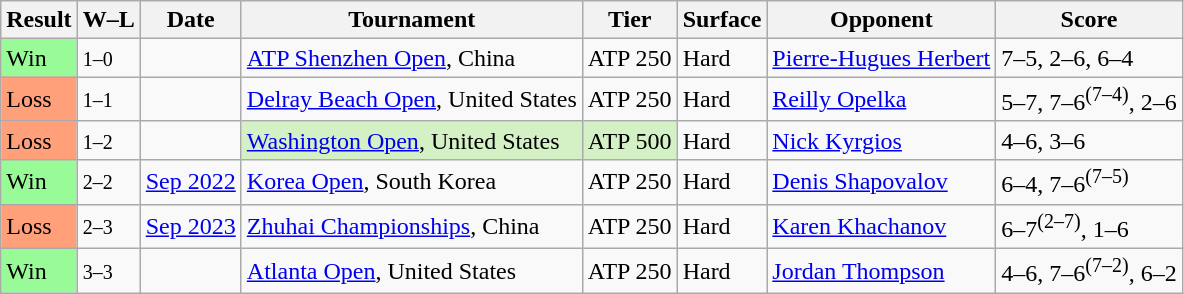<table class="sortable wikitable">
<tr>
<th>Result</th>
<th class="unsortable">W–L</th>
<th>Date</th>
<th>Tournament</th>
<th>Tier</th>
<th>Surface</th>
<th>Opponent</th>
<th class="unsortable">Score</th>
</tr>
<tr>
<td bgcolor=98FB98>Win</td>
<td><small>1–0</small></td>
<td><a href='#'></a></td>
<td><a href='#'>ATP Shenzhen Open</a>, China</td>
<td>ATP 250</td>
<td>Hard</td>
<td> <a href='#'>Pierre-Hugues Herbert</a></td>
<td>7–5, 2–6, 6–4</td>
</tr>
<tr>
<td bgcolor=#ffa07a>Loss</td>
<td><small>1–1</small></td>
<td><a href='#'></a></td>
<td><a href='#'>Delray Beach Open</a>, United States</td>
<td>ATP 250</td>
<td>Hard</td>
<td> <a href='#'>Reilly Opelka</a></td>
<td>5–7, 7–6<sup>(7–4)</sup>, 2–6</td>
</tr>
<tr>
<td bgcolor=#ffa07a>Loss</td>
<td><small>1–2</small></td>
<td><a href='#'></a></td>
<td style=background:#d4f1c5><a href='#'>Washington Open</a>, United States</td>
<td style=background:#d4f1c5>ATP 500</td>
<td>Hard</td>
<td> <a href='#'>Nick Kyrgios</a></td>
<td>4–6, 3–6</td>
</tr>
<tr>
<td bgcolor=98FB98>Win</td>
<td><small>2–2</small></td>
<td><a href='#'>Sep 2022</a></td>
<td><a href='#'>Korea Open</a>, South Korea</td>
<td>ATP 250</td>
<td>Hard</td>
<td> <a href='#'>Denis Shapovalov</a></td>
<td>6–4, 7–6<sup>(7–5)</sup></td>
</tr>
<tr>
<td bgcolor=ffa07a>Loss</td>
<td><small>2–3</small></td>
<td><a href='#'>Sep 2023</a></td>
<td><a href='#'>Zhuhai Championships</a>, China</td>
<td>ATP 250</td>
<td>Hard</td>
<td> <a href='#'>Karen Khachanov</a></td>
<td>6–7<sup>(2–7)</sup>, 1–6</td>
</tr>
<tr>
<td bgcolor=98FB98>Win</td>
<td><small>3–3</small></td>
<td><a href='#'></a></td>
<td><a href='#'>Atlanta Open</a>, United States</td>
<td>ATP 250</td>
<td>Hard</td>
<td> <a href='#'>Jordan Thompson</a></td>
<td>4–6, 7–6<sup>(7–2)</sup>, 6–2</td>
</tr>
</table>
